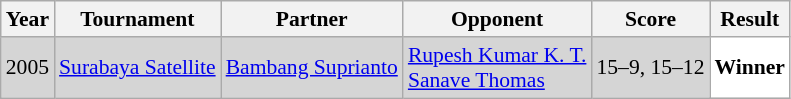<table class="sortable wikitable" style="font-size: 90%;">
<tr>
<th>Year</th>
<th>Tournament</th>
<th>Partner</th>
<th>Opponent</th>
<th>Score</th>
<th>Result</th>
</tr>
<tr style="background:#D5D5D5">
<td align="center">2005</td>
<td align="left"><a href='#'>Surabaya Satellite</a></td>
<td align="left"> <a href='#'>Bambang Suprianto</a></td>
<td align="left"> <a href='#'>Rupesh Kumar K. T.</a> <br>  <a href='#'>Sanave Thomas</a></td>
<td align="left">15–9, 15–12</td>
<td style="text-align:left; background:white"> <strong>Winner</strong></td>
</tr>
</table>
